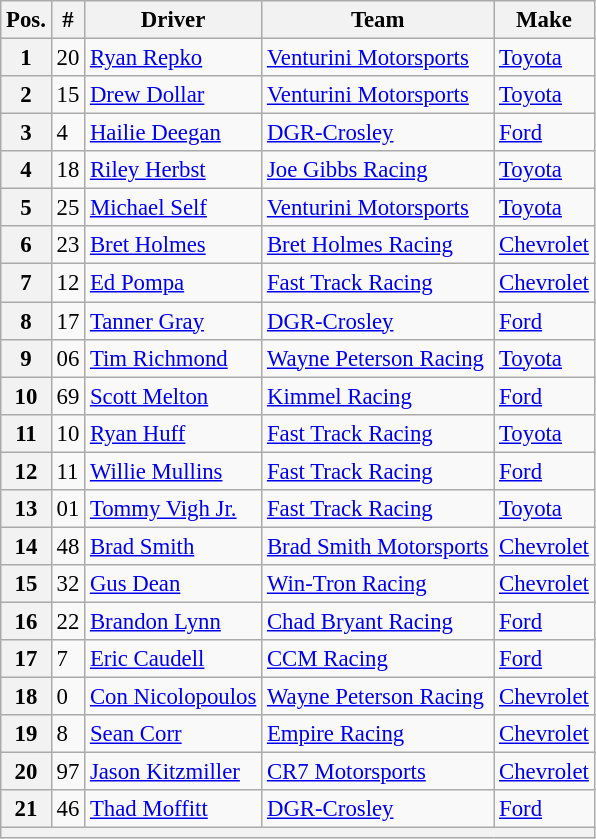<table class="wikitable" style="font-size:95%">
<tr>
<th>Pos.</th>
<th>#</th>
<th>Driver</th>
<th>Team</th>
<th>Make</th>
</tr>
<tr>
<th>1</th>
<td>20</td>
<td><a href='#'>Ryan Repko</a></td>
<td><a href='#'>Venturini Motorsports</a></td>
<td><a href='#'>Toyota</a></td>
</tr>
<tr>
<th>2</th>
<td>15</td>
<td><a href='#'>Drew Dollar</a></td>
<td><a href='#'>Venturini Motorsports</a></td>
<td><a href='#'>Toyota</a></td>
</tr>
<tr>
<th>3</th>
<td>4</td>
<td><a href='#'>Hailie Deegan</a></td>
<td><a href='#'>DGR-Crosley</a></td>
<td><a href='#'>Ford</a></td>
</tr>
<tr>
<th>4</th>
<td>18</td>
<td><a href='#'>Riley Herbst</a></td>
<td><a href='#'>Joe Gibbs Racing</a></td>
<td><a href='#'>Toyota</a></td>
</tr>
<tr>
<th>5</th>
<td>25</td>
<td><a href='#'>Michael Self</a></td>
<td><a href='#'>Venturini Motorsports</a></td>
<td><a href='#'>Toyota</a></td>
</tr>
<tr>
<th>6</th>
<td>23</td>
<td><a href='#'>Bret Holmes</a></td>
<td><a href='#'>Bret Holmes Racing</a></td>
<td><a href='#'>Chevrolet</a></td>
</tr>
<tr>
<th>7</th>
<td>12</td>
<td><a href='#'>Ed Pompa</a></td>
<td><a href='#'>Fast Track Racing</a></td>
<td><a href='#'>Chevrolet</a></td>
</tr>
<tr>
<th>8</th>
<td>17</td>
<td><a href='#'>Tanner Gray</a></td>
<td><a href='#'>DGR-Crosley</a></td>
<td><a href='#'>Ford</a></td>
</tr>
<tr>
<th>9</th>
<td>06</td>
<td><a href='#'>Tim Richmond</a></td>
<td><a href='#'>Wayne Peterson Racing</a></td>
<td><a href='#'>Toyota</a></td>
</tr>
<tr>
<th>10</th>
<td>69</td>
<td><a href='#'>Scott Melton</a></td>
<td><a href='#'>Kimmel Racing</a></td>
<td><a href='#'>Ford</a></td>
</tr>
<tr>
<th>11</th>
<td>10</td>
<td><a href='#'>Ryan Huff</a></td>
<td><a href='#'>Fast Track Racing</a></td>
<td><a href='#'>Toyota</a></td>
</tr>
<tr>
<th>12</th>
<td>11</td>
<td><a href='#'>Willie Mullins</a></td>
<td><a href='#'>Fast Track Racing</a></td>
<td><a href='#'>Ford</a></td>
</tr>
<tr>
<th>13</th>
<td>01</td>
<td><a href='#'>Tommy Vigh Jr.</a></td>
<td><a href='#'>Fast Track Racing</a></td>
<td><a href='#'>Toyota</a></td>
</tr>
<tr>
<th>14</th>
<td>48</td>
<td><a href='#'>Brad Smith</a></td>
<td><a href='#'>Brad Smith Motorsports</a></td>
<td><a href='#'>Chevrolet</a></td>
</tr>
<tr>
<th>15</th>
<td>32</td>
<td><a href='#'>Gus Dean</a></td>
<td><a href='#'>Win-Tron Racing</a></td>
<td><a href='#'>Chevrolet</a></td>
</tr>
<tr>
<th>16</th>
<td>22</td>
<td><a href='#'>Brandon Lynn</a></td>
<td><a href='#'>Chad Bryant Racing</a></td>
<td><a href='#'>Ford</a></td>
</tr>
<tr>
<th>17</th>
<td>7</td>
<td><a href='#'>Eric Caudell</a></td>
<td><a href='#'>CCM Racing</a></td>
<td><a href='#'>Ford</a></td>
</tr>
<tr>
<th>18</th>
<td>0</td>
<td><a href='#'>Con Nicolopoulos</a></td>
<td><a href='#'>Wayne Peterson Racing</a></td>
<td><a href='#'>Chevrolet</a></td>
</tr>
<tr>
<th>19</th>
<td>8</td>
<td><a href='#'>Sean Corr</a></td>
<td><a href='#'>Empire Racing</a></td>
<td><a href='#'>Chevrolet</a></td>
</tr>
<tr>
<th>20</th>
<td>97</td>
<td><a href='#'>Jason Kitzmiller</a></td>
<td><a href='#'>CR7 Motorsports</a></td>
<td><a href='#'>Chevrolet</a></td>
</tr>
<tr>
<th>21</th>
<td>46</td>
<td><a href='#'>Thad Moffitt</a></td>
<td><a href='#'>DGR-Crosley</a></td>
<td><a href='#'>Ford</a></td>
</tr>
<tr>
<th colspan="5"></th>
</tr>
</table>
